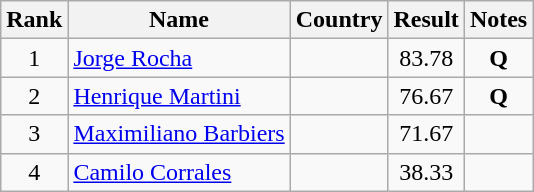<table class="wikitable sortable" style="text-align:center;">
<tr>
<th>Rank</th>
<th>Name</th>
<th>Country</th>
<th>Result</th>
<th>Notes</th>
</tr>
<tr>
<td>1</td>
<td align=left><a href='#'>Jorge Rocha</a></td>
<td align=left></td>
<td>83.78</td>
<td><strong>Q</strong></td>
</tr>
<tr>
<td>2</td>
<td align=left><a href='#'>Henrique Martini</a></td>
<td align=left></td>
<td>76.67</td>
<td><strong>Q</strong></td>
</tr>
<tr>
<td>3</td>
<td align=left><a href='#'>Maximiliano Barbiers</a></td>
<td align=left></td>
<td>71.67</td>
<td></td>
</tr>
<tr>
<td>4</td>
<td align=left><a href='#'>Camilo Corrales</a></td>
<td align=left></td>
<td>38.33</td>
<td></td>
</tr>
</table>
